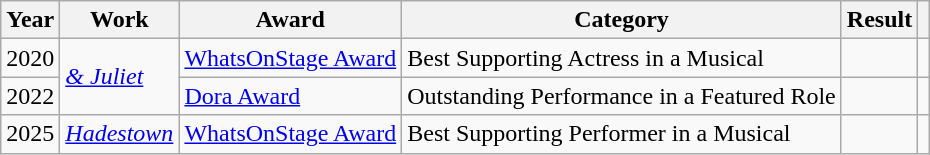<table class="wikitable sortable">
<tr>
<th>Year</th>
<th>Work</th>
<th>Award</th>
<th>Category</th>
<th>Result</th>
<th></th>
</tr>
<tr>
<td>2020</td>
<td rowspan="2"><em><a href='#'>& Juliet</a></em></td>
<td><a href='#'>WhatsOnStage Award</a></td>
<td>Best Supporting Actress in a Musical</td>
<td></td>
<td></td>
</tr>
<tr>
<td>2022</td>
<td><a href='#'>Dora Award</a></td>
<td>Outstanding Performance in a Featured Role</td>
<td></td>
<td></td>
</tr>
<tr>
<td>2025</td>
<td><em><a href='#'>Hadestown</a></em></td>
<td><a href='#'>WhatsOnStage Award</a></td>
<td>Best Supporting Performer in a Musical</td>
<td></td>
<td></td>
</tr>
</table>
